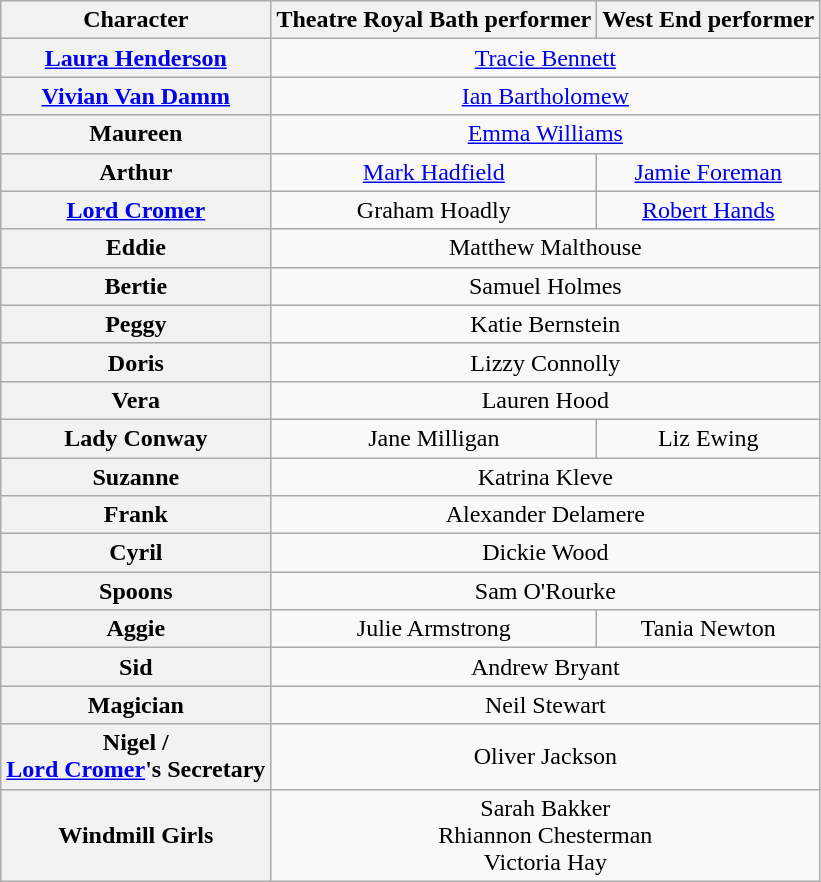<table class="wikitable">
<tr>
<th scope="col">Character</th>
<th scope="col" class="unsortable">Theatre Royal Bath performer</th>
<th scope="col" class="unsortable">West End performer</th>
</tr>
<tr>
<th scope="row"><a href='#'>Laura Henderson</a></th>
<td colspan="2" align="center"><a href='#'>Tracie Bennett</a></td>
</tr>
<tr>
<th scope="row"><a href='#'>Vivian Van Damm</a></th>
<td align="center" colspan="2"><a href='#'>Ian Bartholomew</a></td>
</tr>
<tr>
<th scope="row">Maureen</th>
<td align="center" colspan="2"><a href='#'>Emma Williams</a></td>
</tr>
<tr>
<th scope="row">Arthur</th>
<td align="center" colspan="1"><a href='#'>Mark Hadfield</a></td>
<td align="center" colspan="1"><a href='#'>Jamie Foreman</a></td>
</tr>
<tr>
<th scope="row"><a href='#'>Lord Cromer</a></th>
<td align="center" colspan="1">Graham Hoadly</td>
<td align="center" colspan="1"><a href='#'>Robert Hands</a></td>
</tr>
<tr>
<th scope="row">Eddie</th>
<td colspan="2" align="center">Matthew Malthouse</td>
</tr>
<tr>
<th scope="row">Bertie</th>
<td align="center" colspan="2">Samuel Holmes</td>
</tr>
<tr>
<th scope="row">Peggy</th>
<td align="center" colspan="2">Katie Bernstein</td>
</tr>
<tr>
<th scope="row">Doris</th>
<td align="center" colspan="2">Lizzy Connolly</td>
</tr>
<tr>
<th scope="row">Vera</th>
<td align="center" colspan="2">Lauren Hood</td>
</tr>
<tr>
<th scope="row">Lady Conway</th>
<td align="center" colspan="1">Jane Milligan</td>
<td align="center" colspan="1">Liz Ewing</td>
</tr>
<tr>
<th scope="row">Suzanne</th>
<td align="center" colspan="2">Katrina Kleve</td>
</tr>
<tr>
<th scope="row">Frank</th>
<td align="center" colspan="2">Alexander Delamere</td>
</tr>
<tr>
<th scope="row">Cyril</th>
<td align="center" colspan="2">Dickie Wood</td>
</tr>
<tr>
<th scope="row">Spoons</th>
<td align="center" colspan="2">Sam O'Rourke</td>
</tr>
<tr>
<th scope="row">Aggie</th>
<td align="center" colspan="1">Julie Armstrong</td>
<td align="center" colspan="1">Tania Newton</td>
</tr>
<tr>
<th scope="row">Sid</th>
<td align="center" colspan="2">Andrew Bryant</td>
</tr>
<tr>
<th scope="row">Magician</th>
<td align="center" colspan="2">Neil Stewart</td>
</tr>
<tr>
<th scope="row">Nigel / <br><a href='#'>Lord Cromer</a>'s Secretary</th>
<td align="center" colspan="2">Oliver Jackson</td>
</tr>
<tr>
<th scope="row">Windmill Girls</th>
<td align="center" colspan="2">Sarah Bakker<br>Rhiannon Chesterman<br>Victoria Hay</td>
</tr>
</table>
